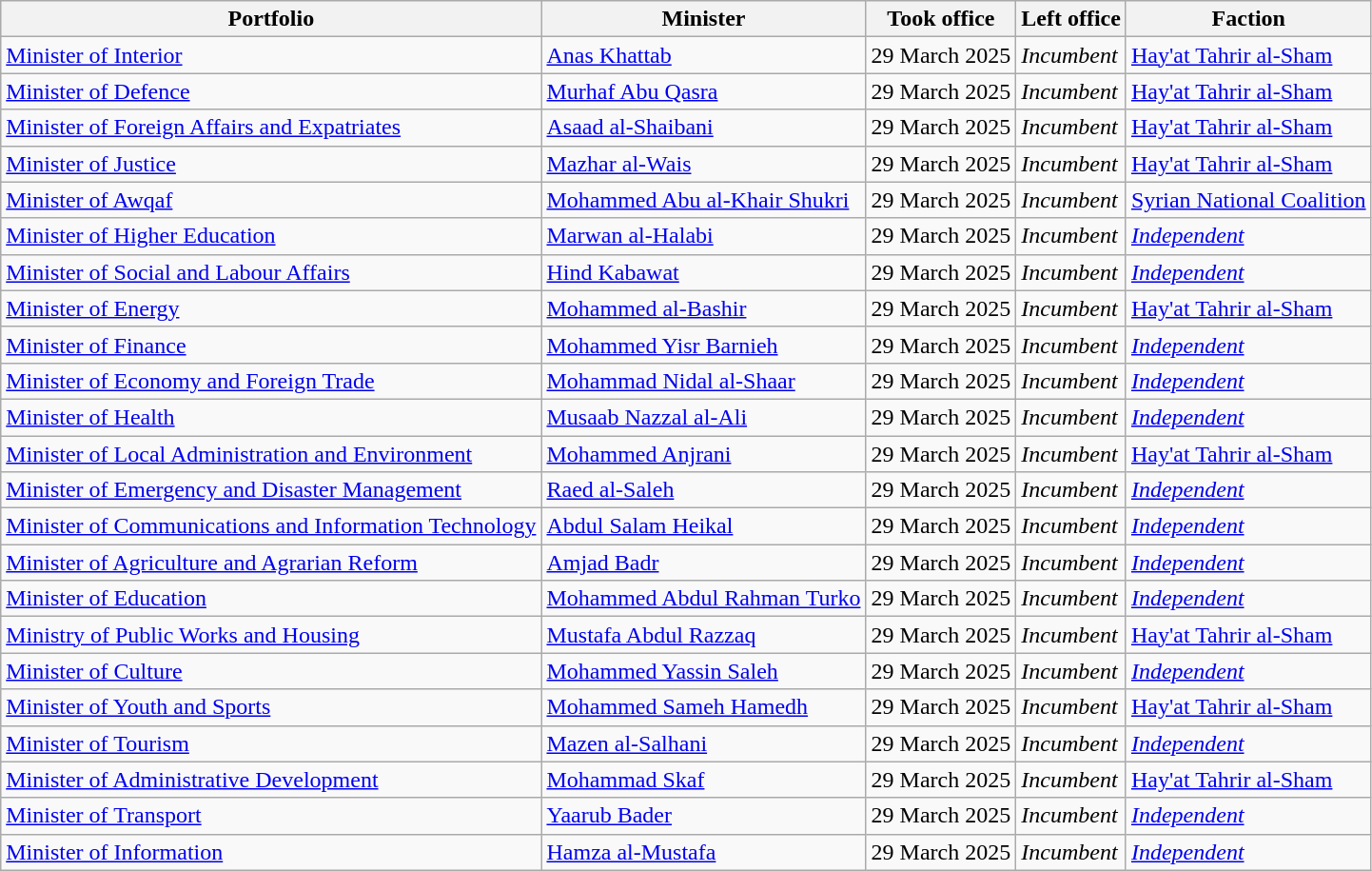<table class="wikitable">
<tr>
<th>Portfolio</th>
<th>Minister</th>
<th>Took office</th>
<th>Left office</th>
<th>Faction</th>
</tr>
<tr>
<td><a href='#'>Minister of Interior</a></td>
<td><a href='#'>Anas Khattab</a></td>
<td>29 March 2025</td>
<td><em>Incumbent</em></td>
<td><a href='#'>Hay'at Tahrir al-Sham</a></td>
</tr>
<tr>
<td><a href='#'>Minister of Defence</a></td>
<td><a href='#'>Murhaf Abu Qasra</a></td>
<td>29 March 2025</td>
<td><em>Incumbent</em></td>
<td><a href='#'>Hay'at Tahrir al-Sham</a></td>
</tr>
<tr>
<td><a href='#'>Minister of Foreign Affairs and Expatriates</a></td>
<td><a href='#'>Asaad al-Shaibani</a></td>
<td>29 March 2025</td>
<td><em>Incumbent</em></td>
<td><a href='#'>Hay'at Tahrir al-Sham</a></td>
</tr>
<tr>
<td><a href='#'>Minister of Justice</a></td>
<td><a href='#'>Mazhar al-Wais</a></td>
<td>29 March 2025</td>
<td><em>Incumbent</em></td>
<td><a href='#'>Hay'at Tahrir al-Sham</a></td>
</tr>
<tr>
<td><a href='#'>Minister of Awqaf</a></td>
<td><a href='#'>Mohammed Abu al-Khair Shukri</a></td>
<td>29 March 2025</td>
<td><em>Incumbent</em></td>
<td><a href='#'>Syrian National Coalition</a></td>
</tr>
<tr>
<td><a href='#'>Minister of Higher Education</a></td>
<td><a href='#'>Marwan al-Halabi</a></td>
<td>29 March 2025</td>
<td><em>Incumbent</em></td>
<td><em><a href='#'>Independent</a></em></td>
</tr>
<tr>
<td><a href='#'>Minister of Social and Labour Affairs</a></td>
<td><a href='#'>Hind Kabawat</a></td>
<td>29 March 2025</td>
<td><em>Incumbent</em></td>
<td><em><a href='#'>Independent</a></em></td>
</tr>
<tr>
<td><a href='#'>Minister of Energy</a></td>
<td><a href='#'>Mohammed al-Bashir</a></td>
<td>29 March 2025</td>
<td><em>Incumbent</em></td>
<td><a href='#'>Hay'at Tahrir al-Sham</a></td>
</tr>
<tr>
<td><a href='#'>Minister of Finance</a></td>
<td><a href='#'>Mohammed Yisr Barnieh</a></td>
<td>29 March 2025</td>
<td><em>Incumbent</em></td>
<td><em><a href='#'>Independent</a></em></td>
</tr>
<tr>
<td><a href='#'>Minister of Economy and Foreign Trade</a></td>
<td><a href='#'>Mohammad Nidal al-Shaar</a></td>
<td>29 March 2025</td>
<td><em>Incumbent</em></td>
<td><em><a href='#'>Independent</a></em></td>
</tr>
<tr>
<td><a href='#'>Minister of Health</a></td>
<td><a href='#'>Musaab Nazzal al-Ali</a></td>
<td>29 March 2025</td>
<td><em>Incumbent</em></td>
<td><em><a href='#'>Independent</a></em></td>
</tr>
<tr>
<td><a href='#'>Minister of Local Administration and Environment</a></td>
<td><a href='#'>Mohammed Anjrani</a></td>
<td>29 March 2025</td>
<td><em>Incumbent</em></td>
<td><a href='#'>Hay'at Tahrir al-Sham</a></td>
</tr>
<tr>
<td><a href='#'>Minister of Emergency and Disaster Management</a></td>
<td><a href='#'>Raed al-Saleh</a></td>
<td>29 March 2025</td>
<td><em>Incumbent</em></td>
<td><em><a href='#'>Independent</a></em></td>
</tr>
<tr>
<td><a href='#'>Minister of Communications and Information Technology</a></td>
<td><a href='#'>Abdul Salam Heikal</a></td>
<td>29 March 2025</td>
<td><em>Incumbent</em></td>
<td><em><a href='#'>Independent</a></em></td>
</tr>
<tr>
<td><a href='#'>Minister of Agriculture and Agrarian Reform</a></td>
<td><a href='#'>Amjad Badr</a></td>
<td>29 March 2025</td>
<td><em>Incumbent</em></td>
<td><em><a href='#'>Independent</a></em></td>
</tr>
<tr>
<td><a href='#'>Minister of Education</a></td>
<td><a href='#'>Mohammed Abdul Rahman Turko</a></td>
<td>29 March 2025</td>
<td><em>Incumbent</em></td>
<td><em><a href='#'>Independent</a></em></td>
</tr>
<tr>
<td><a href='#'>Ministry of Public Works and Housing</a></td>
<td><a href='#'>Mustafa Abdul Razzaq</a></td>
<td>29 March 2025</td>
<td><em>Incumbent</em></td>
<td><a href='#'>Hay'at Tahrir al-Sham</a></td>
</tr>
<tr>
<td><a href='#'>Minister of Culture</a></td>
<td><a href='#'>Mohammed Yassin Saleh</a></td>
<td>29 March 2025</td>
<td><em>Incumbent</em></td>
<td><em><a href='#'>Independent</a></em></td>
</tr>
<tr>
<td><a href='#'>Minister of Youth and Sports</a></td>
<td><a href='#'>Mohammed Sameh Hamedh</a></td>
<td>29 March 2025</td>
<td><em>Incumbent</em></td>
<td><a href='#'>Hay'at Tahrir al-Sham</a></td>
</tr>
<tr>
<td><a href='#'>Minister of Tourism</a></td>
<td><a href='#'>Mazen al-Salhani</a></td>
<td>29 March 2025</td>
<td><em>Incumbent</em></td>
<td><em><a href='#'>Independent</a></em></td>
</tr>
<tr>
<td><a href='#'>Minister of Administrative Development</a></td>
<td><a href='#'>Mohammad Skaf</a></td>
<td>29 March 2025</td>
<td><em>Incumbent</em></td>
<td><a href='#'>Hay'at Tahrir al-Sham</a></td>
</tr>
<tr>
<td><a href='#'>Minister of Transport</a></td>
<td><a href='#'>Yaarub Bader</a></td>
<td>29 March 2025</td>
<td><em>Incumbent</em></td>
<td><em><a href='#'>Independent</a></em></td>
</tr>
<tr>
<td><a href='#'>Minister of Information</a></td>
<td><a href='#'>Hamza al-Mustafa</a></td>
<td>29 March 2025</td>
<td><em>Incumbent</em></td>
<td><em><a href='#'>Independent</a></em></td>
</tr>
</table>
